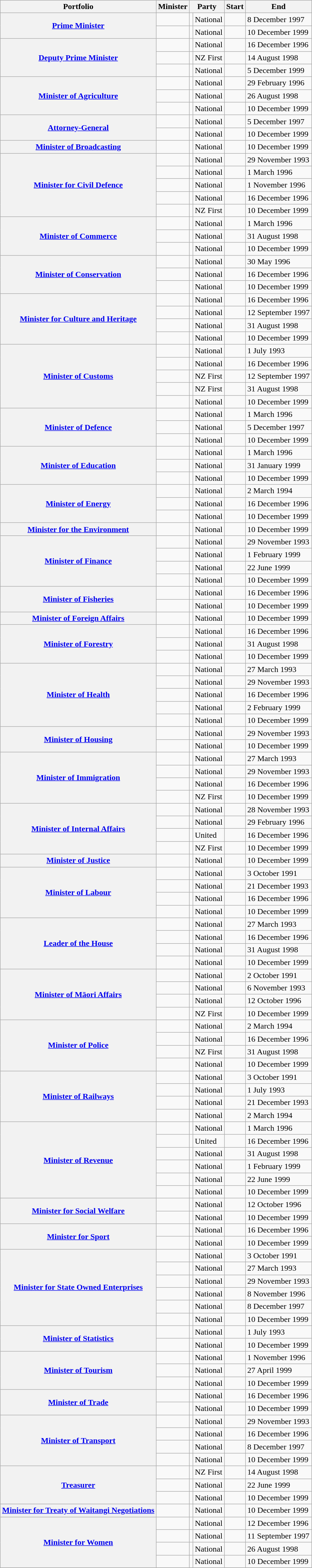<table class="sortable wikitable">
<tr>
<th scope="col">Portfolio</th>
<th scope="col">Minister</th>
<th scope="col" colspan="2">Party</th>
<th scope="col">Start</th>
<th scope="col">End</th>
</tr>
<tr>
<th rowspan="2" scope="row"><a href='#'>Prime Minister</a></th>
<td></td>
<td bgcolor=></td>
<td>National</td>
<td></td>
<td>8 December 1997</td>
</tr>
<tr>
<td></td>
<td bgcolor=></td>
<td>National</td>
<td></td>
<td>10 December 1999</td>
</tr>
<tr>
<th rowspan="3" scope="row"><a href='#'>Deputy Prime Minister</a></th>
<td></td>
<td bgcolor=></td>
<td>National</td>
<td></td>
<td>16 December 1996</td>
</tr>
<tr>
<td></td>
<td bgcolor=></td>
<td>NZ First</td>
<td></td>
<td>14 August 1998</td>
</tr>
<tr>
<td></td>
<td bgcolor=></td>
<td>National</td>
<td></td>
<td>5 December 1999</td>
</tr>
<tr>
<th rowspan="3" scope="row"><a href='#'>Minister of Agriculture</a></th>
<td></td>
<td bgcolor=></td>
<td>National</td>
<td></td>
<td>29 February 1996</td>
</tr>
<tr>
<td></td>
<td bgcolor=></td>
<td>National</td>
<td></td>
<td>26 August 1998</td>
</tr>
<tr>
<td></td>
<td bgcolor=></td>
<td>National</td>
<td></td>
<td>10 December 1999</td>
</tr>
<tr>
<th rowspan="2" scope="row"><a href='#'>Attorney-General</a></th>
<td></td>
<td bgcolor=></td>
<td>National</td>
<td></td>
<td>5 December 1997</td>
</tr>
<tr>
<td></td>
<td bgcolor=></td>
<td>National</td>
<td></td>
<td>10 December 1999</td>
</tr>
<tr>
<th scope="row"><a href='#'>Minister of Broadcasting</a></th>
<td></td>
<td bgcolor=></td>
<td>National</td>
<td></td>
<td>10 December 1999</td>
</tr>
<tr>
<th rowspan="5" scope="row"><a href='#'>Minister for Civil Defence</a></th>
<td></td>
<td bgcolor=></td>
<td>National</td>
<td></td>
<td>29 November 1993</td>
</tr>
<tr>
<td></td>
<td bgcolor=></td>
<td>National</td>
<td></td>
<td>1 March 1996</td>
</tr>
<tr>
<td></td>
<td bgcolor=></td>
<td>National</td>
<td></td>
<td>1 November 1996</td>
</tr>
<tr>
<td></td>
<td bgcolor=></td>
<td>National</td>
<td></td>
<td>16 December 1996</td>
</tr>
<tr>
<td></td>
<td bgcolor=></td>
<td>NZ First</td>
<td></td>
<td>10 December 1999</td>
</tr>
<tr>
<th rowspan="3" scope="row"><a href='#'>Minister of Commerce</a></th>
<td></td>
<td bgcolor=></td>
<td>National</td>
<td></td>
<td>1 March 1996</td>
</tr>
<tr>
<td></td>
<td bgcolor=></td>
<td>National</td>
<td></td>
<td>31 August 1998</td>
</tr>
<tr>
<td></td>
<td bgcolor=></td>
<td>National</td>
<td></td>
<td>10 December 1999</td>
</tr>
<tr>
<th rowspan="3" scope="row"><a href='#'>Minister of Conservation</a></th>
<td></td>
<td bgcolor=></td>
<td>National</td>
<td></td>
<td>30 May 1996</td>
</tr>
<tr>
<td></td>
<td bgcolor=></td>
<td>National</td>
<td></td>
<td>16 December 1996</td>
</tr>
<tr>
<td></td>
<td bgcolor=></td>
<td>National</td>
<td></td>
<td>10 December 1999</td>
</tr>
<tr>
<th rowspan="4" scope="row"><a href='#'>Minister for Culture and Heritage</a></th>
<td></td>
<td bgcolor=></td>
<td>National</td>
<td></td>
<td>16 December 1996</td>
</tr>
<tr>
<td></td>
<td bgcolor=></td>
<td>National</td>
<td></td>
<td>12 September 1997</td>
</tr>
<tr>
<td></td>
<td bgcolor=></td>
<td>National</td>
<td></td>
<td>31 August 1998</td>
</tr>
<tr>
<td></td>
<td bgcolor=></td>
<td>National</td>
<td></td>
<td>10 December 1999</td>
</tr>
<tr>
<th rowspan="5" scope="row"><a href='#'>Minister of Customs</a></th>
<td></td>
<td bgcolor=></td>
<td>National</td>
<td></td>
<td>1 July 1993</td>
</tr>
<tr>
<td></td>
<td bgcolor=></td>
<td>National</td>
<td></td>
<td>16 December 1996</td>
</tr>
<tr>
<td></td>
<td bgcolor=></td>
<td>NZ First</td>
<td></td>
<td>12 September 1997</td>
</tr>
<tr>
<td></td>
<td bgcolor=></td>
<td>NZ First</td>
<td></td>
<td>31 August 1998</td>
</tr>
<tr>
<td></td>
<td bgcolor=></td>
<td>National</td>
<td></td>
<td>10 December 1999</td>
</tr>
<tr>
<th rowspan="3" scope="row"><a href='#'>Minister of Defence</a></th>
<td></td>
<td bgcolor=></td>
<td>National</td>
<td></td>
<td>1 March 1996</td>
</tr>
<tr>
<td></td>
<td bgcolor=></td>
<td>National</td>
<td></td>
<td>5 December 1997</td>
</tr>
<tr>
<td></td>
<td bgcolor=></td>
<td>National</td>
<td></td>
<td>10 December 1999</td>
</tr>
<tr>
<th rowspan="3" scope="row"><a href='#'>Minister of Education</a></th>
<td></td>
<td bgcolor=></td>
<td>National</td>
<td></td>
<td>1 March 1996</td>
</tr>
<tr>
<td></td>
<td bgcolor=></td>
<td>National</td>
<td></td>
<td>31 January 1999</td>
</tr>
<tr>
<td></td>
<td bgcolor=></td>
<td>National</td>
<td></td>
<td>10 December 1999</td>
</tr>
<tr>
<th rowspan="3" scope="row"><a href='#'>Minister of Energy</a></th>
<td></td>
<td bgcolor=></td>
<td>National</td>
<td></td>
<td>2 March 1994</td>
</tr>
<tr>
<td></td>
<td bgcolor=></td>
<td>National</td>
<td></td>
<td>16 December 1996</td>
</tr>
<tr>
<td></td>
<td bgcolor=></td>
<td>National</td>
<td></td>
<td>10 December 1999</td>
</tr>
<tr>
<th scope="row"><a href='#'>Minister for the Environment</a></th>
<td></td>
<td bgcolor=></td>
<td>National</td>
<td></td>
<td>10 December 1999</td>
</tr>
<tr>
<th rowspan="4" scope="row"><a href='#'>Minister of Finance</a></th>
<td></td>
<td bgcolor=></td>
<td>National</td>
<td></td>
<td>29 November 1993</td>
</tr>
<tr>
<td></td>
<td bgcolor=></td>
<td>National</td>
<td></td>
<td>1 February 1999</td>
</tr>
<tr>
<td></td>
<td bgcolor=></td>
<td>National</td>
<td></td>
<td>22 June 1999</td>
</tr>
<tr>
<td></td>
<td bgcolor=></td>
<td>National</td>
<td></td>
<td>10 December 1999</td>
</tr>
<tr>
<th rowspan="2" scope="row"><a href='#'>Minister of Fisheries</a></th>
<td></td>
<td bgcolor=></td>
<td>National</td>
<td></td>
<td>16 December 1996</td>
</tr>
<tr>
<td></td>
<td bgcolor=></td>
<td>National</td>
<td></td>
<td>10 December 1999</td>
</tr>
<tr>
<th scope="row"><a href='#'>Minister of Foreign Affairs</a></th>
<td></td>
<td bgcolor=></td>
<td>National</td>
<td></td>
<td>10 December 1999</td>
</tr>
<tr>
<th rowspan="3" scope="row"><a href='#'>Minister of Forestry</a></th>
<td></td>
<td bgcolor=></td>
<td>National</td>
<td></td>
<td>16 December 1996</td>
</tr>
<tr>
<td></td>
<td bgcolor=></td>
<td>National</td>
<td></td>
<td>31 August 1998</td>
</tr>
<tr>
<td></td>
<td bgcolor=></td>
<td>National</td>
<td></td>
<td>10 December 1999</td>
</tr>
<tr>
<th rowspan="5" scope="row"><a href='#'>Minister of Health</a></th>
<td></td>
<td bgcolor=></td>
<td>National</td>
<td></td>
<td>27 March 1993</td>
</tr>
<tr>
<td></td>
<td bgcolor=></td>
<td>National</td>
<td></td>
<td>29 November 1993</td>
</tr>
<tr>
<td></td>
<td bgcolor=></td>
<td>National</td>
<td></td>
<td>16 December 1996</td>
</tr>
<tr>
<td></td>
<td bgcolor=></td>
<td>National</td>
<td></td>
<td>2 February 1999</td>
</tr>
<tr>
<td></td>
<td bgcolor=></td>
<td>National</td>
<td></td>
<td>10 December 1999</td>
</tr>
<tr>
<th rowspan="2" scope="row"><a href='#'>Minister of Housing</a></th>
<td></td>
<td bgcolor=></td>
<td>National</td>
<td></td>
<td>29 November 1993</td>
</tr>
<tr>
<td></td>
<td bgcolor=></td>
<td>National</td>
<td></td>
<td>10 December 1999</td>
</tr>
<tr>
<th rowspan="4" scope="row"><a href='#'>Minister of Immigration</a></th>
<td></td>
<td bgcolor=></td>
<td>National</td>
<td></td>
<td>27 March 1993</td>
</tr>
<tr>
<td></td>
<td bgcolor=></td>
<td>National</td>
<td></td>
<td>29 November 1993</td>
</tr>
<tr>
<td></td>
<td bgcolor=></td>
<td>National</td>
<td></td>
<td>16 December 1996</td>
</tr>
<tr>
<td></td>
<td bgcolor=></td>
<td>NZ First</td>
<td></td>
<td>10 December 1999</td>
</tr>
<tr>
<th rowspan="4" scope="row"><a href='#'>Minister of Internal Affairs</a></th>
<td></td>
<td bgcolor=></td>
<td>National</td>
<td></td>
<td>28 November 1993</td>
</tr>
<tr>
<td></td>
<td bgcolor=></td>
<td>National</td>
<td></td>
<td>29 February 1996</td>
</tr>
<tr>
<td></td>
<td bgcolor=></td>
<td>United</td>
<td></td>
<td>16 December 1996</td>
</tr>
<tr>
<td></td>
<td bgcolor=></td>
<td>NZ First</td>
<td></td>
<td>10 December 1999</td>
</tr>
<tr>
<th scope="row"><a href='#'>Minister of Justice</a></th>
<td></td>
<td bgcolor=></td>
<td>National</td>
<td></td>
<td>10 December 1999</td>
</tr>
<tr>
<th rowspan="4" scope="row"><a href='#'>Minister of Labour</a></th>
<td></td>
<td bgcolor=></td>
<td>National</td>
<td></td>
<td>3 October 1991</td>
</tr>
<tr>
<td></td>
<td bgcolor=></td>
<td>National</td>
<td></td>
<td>21 December 1993</td>
</tr>
<tr>
<td></td>
<td bgcolor=></td>
<td>National</td>
<td></td>
<td>16 December 1996</td>
</tr>
<tr>
<td></td>
<td bgcolor=></td>
<td>National</td>
<td></td>
<td>10 December 1999</td>
</tr>
<tr>
<th rowspan="4" scope="row"><a href='#'>Leader of the House</a></th>
<td></td>
<td bgcolor=></td>
<td>National</td>
<td></td>
<td>27 March 1993</td>
</tr>
<tr>
<td></td>
<td bgcolor=></td>
<td>National</td>
<td></td>
<td>16 December 1996</td>
</tr>
<tr>
<td></td>
<td bgcolor=></td>
<td>National</td>
<td></td>
<td>31 August 1998</td>
</tr>
<tr>
<td></td>
<td bgcolor=></td>
<td>National</td>
<td></td>
<td>10 December 1999</td>
</tr>
<tr>
<th rowspan="4" scope="row"><a href='#'>Minister of Māori Affairs</a></th>
<td></td>
<td bgcolor=></td>
<td>National</td>
<td></td>
<td>2 October 1991</td>
</tr>
<tr>
<td></td>
<td bgcolor=></td>
<td>National</td>
<td></td>
<td>6 November 1993</td>
</tr>
<tr>
<td></td>
<td bgcolor=></td>
<td>National</td>
<td></td>
<td>12 October 1996</td>
</tr>
<tr>
<td></td>
<td bgcolor=></td>
<td>NZ First</td>
<td></td>
<td>10 December 1999</td>
</tr>
<tr>
<th rowspan="4" scope="row"><a href='#'>Minister of Police</a></th>
<td></td>
<td bgcolor=></td>
<td>National</td>
<td></td>
<td>2 March 1994</td>
</tr>
<tr>
<td></td>
<td bgcolor=></td>
<td>National</td>
<td></td>
<td>16 December 1996</td>
</tr>
<tr>
<td></td>
<td bgcolor=></td>
<td>NZ First</td>
<td></td>
<td>31 August 1998</td>
</tr>
<tr>
<td></td>
<td bgcolor=></td>
<td>National</td>
<td></td>
<td>10 December 1999</td>
</tr>
<tr>
<th rowspan="4" scope="row"><a href='#'>Minister of Railways</a></th>
<td></td>
<td bgcolor=></td>
<td>National</td>
<td></td>
<td>3 October 1991</td>
</tr>
<tr>
<td></td>
<td bgcolor=></td>
<td>National</td>
<td></td>
<td>1 July 1993</td>
</tr>
<tr>
<td></td>
<td bgcolor=></td>
<td>National</td>
<td></td>
<td>21 December 1993</td>
</tr>
<tr>
<td></td>
<td bgcolor=></td>
<td>National</td>
<td></td>
<td>2 March 1994</td>
</tr>
<tr>
<th rowspan="6" scope="row"><a href='#'>Minister of Revenue</a></th>
<td></td>
<td bgcolor=></td>
<td>National</td>
<td></td>
<td>1 March 1996</td>
</tr>
<tr>
<td></td>
<td bgcolor=></td>
<td>United</td>
<td></td>
<td>16 December 1996</td>
</tr>
<tr>
<td></td>
<td bgcolor=></td>
<td>National</td>
<td></td>
<td>31 August 1998</td>
</tr>
<tr>
<td></td>
<td bgcolor=></td>
<td>National</td>
<td></td>
<td>1 February 1999</td>
</tr>
<tr>
<td></td>
<td bgcolor=></td>
<td>National</td>
<td></td>
<td>22 June 1999</td>
</tr>
<tr>
<td></td>
<td bgcolor=></td>
<td>National</td>
<td></td>
<td>10 December 1999</td>
</tr>
<tr>
<th rowspan="2" scope="row"><a href='#'>Minister for Social Welfare</a></th>
<td></td>
<td bgcolor=></td>
<td>National</td>
<td></td>
<td>12 October 1996</td>
</tr>
<tr>
<td></td>
<td bgcolor=></td>
<td>National</td>
<td></td>
<td>10 December 1999</td>
</tr>
<tr>
<th rowspan="2" scope="row"><a href='#'>Minister for Sport</a></th>
<td></td>
<td bgcolor=></td>
<td>National</td>
<td></td>
<td>16 December 1996</td>
</tr>
<tr>
<td></td>
<td bgcolor=></td>
<td>National</td>
<td></td>
<td>10 December 1999</td>
</tr>
<tr>
<th rowspan="6" scope="row"><a href='#'>Minister for State Owned Enterprises</a></th>
<td></td>
<td bgcolor=></td>
<td>National</td>
<td></td>
<td>3 October 1991</td>
</tr>
<tr>
<td></td>
<td bgcolor=></td>
<td>National</td>
<td></td>
<td>27 March 1993</td>
</tr>
<tr>
<td></td>
<td bgcolor=></td>
<td>National</td>
<td></td>
<td>29 November 1993</td>
</tr>
<tr>
<td></td>
<td bgcolor=></td>
<td>National</td>
<td></td>
<td>8 November 1996</td>
</tr>
<tr>
<td></td>
<td bgcolor=></td>
<td>National</td>
<td></td>
<td>8 December 1997</td>
</tr>
<tr>
<td></td>
<td bgcolor=></td>
<td>National</td>
<td></td>
<td>10 December 1999</td>
</tr>
<tr>
<th rowspan="2" scope="row"><a href='#'>Minister of Statistics</a></th>
<td></td>
<td bgcolor=></td>
<td>National</td>
<td></td>
<td>1 July 1993</td>
</tr>
<tr>
<td></td>
<td bgcolor=></td>
<td>National</td>
<td></td>
<td>10 December 1999</td>
</tr>
<tr>
<th rowspan="3" scope="row"><a href='#'>Minister of Tourism</a></th>
<td></td>
<td bgcolor=></td>
<td>National</td>
<td></td>
<td>1 November 1996</td>
</tr>
<tr>
<td></td>
<td bgcolor=></td>
<td>National</td>
<td></td>
<td>27 April 1999</td>
</tr>
<tr>
<td></td>
<td bgcolor=></td>
<td>National</td>
<td></td>
<td>10 December 1999</td>
</tr>
<tr>
<th rowspan="2" scope="row"><a href='#'>Minister of Trade</a></th>
<td></td>
<td bgcolor=></td>
<td>National</td>
<td></td>
<td>16 December 1996</td>
</tr>
<tr>
<td></td>
<td bgcolor=></td>
<td>National</td>
<td></td>
<td>10 December 1999</td>
</tr>
<tr>
<th rowspan="4" scope="row"><a href='#'>Minister of Transport</a></th>
<td></td>
<td bgcolor=></td>
<td>National</td>
<td></td>
<td>29 November 1993</td>
</tr>
<tr>
<td></td>
<td bgcolor=></td>
<td>National</td>
<td></td>
<td>16 December 1996</td>
</tr>
<tr>
<td></td>
<td bgcolor=></td>
<td>National</td>
<td></td>
<td>8 December 1997</td>
</tr>
<tr>
<td></td>
<td bgcolor=></td>
<td>National</td>
<td></td>
<td>10 December 1999</td>
</tr>
<tr>
<th rowspan="3" scope="row"><a href='#'>Treasurer</a></th>
<td></td>
<td bgcolor=></td>
<td>NZ First</td>
<td></td>
<td>14 August 1998</td>
</tr>
<tr>
<td></td>
<td bgcolor=></td>
<td>National</td>
<td></td>
<td>22 June 1999</td>
</tr>
<tr>
<td></td>
<td bgcolor=></td>
<td>National</td>
<td></td>
<td>10 December 1999</td>
</tr>
<tr>
<th scope="row"><a href='#'>Minister for Treaty of Waitangi Negotiations</a></th>
<td></td>
<td bgcolor=></td>
<td>National</td>
<td></td>
<td>10 December 1999</td>
</tr>
<tr>
<th rowspan="4" scope="row"><a href='#'>Minister for Women</a></th>
<td></td>
<td bgcolor=></td>
<td>National</td>
<td></td>
<td>12 December 1996</td>
</tr>
<tr>
<td></td>
<td bgcolor=></td>
<td>National</td>
<td></td>
<td>11 September 1997</td>
</tr>
<tr>
<td></td>
<td bgcolor=></td>
<td>National</td>
<td></td>
<td>26 August 1998</td>
</tr>
<tr>
<td></td>
<td bgcolor=></td>
<td>National</td>
<td></td>
<td>10 December 1999</td>
</tr>
<tr>
</tr>
</table>
